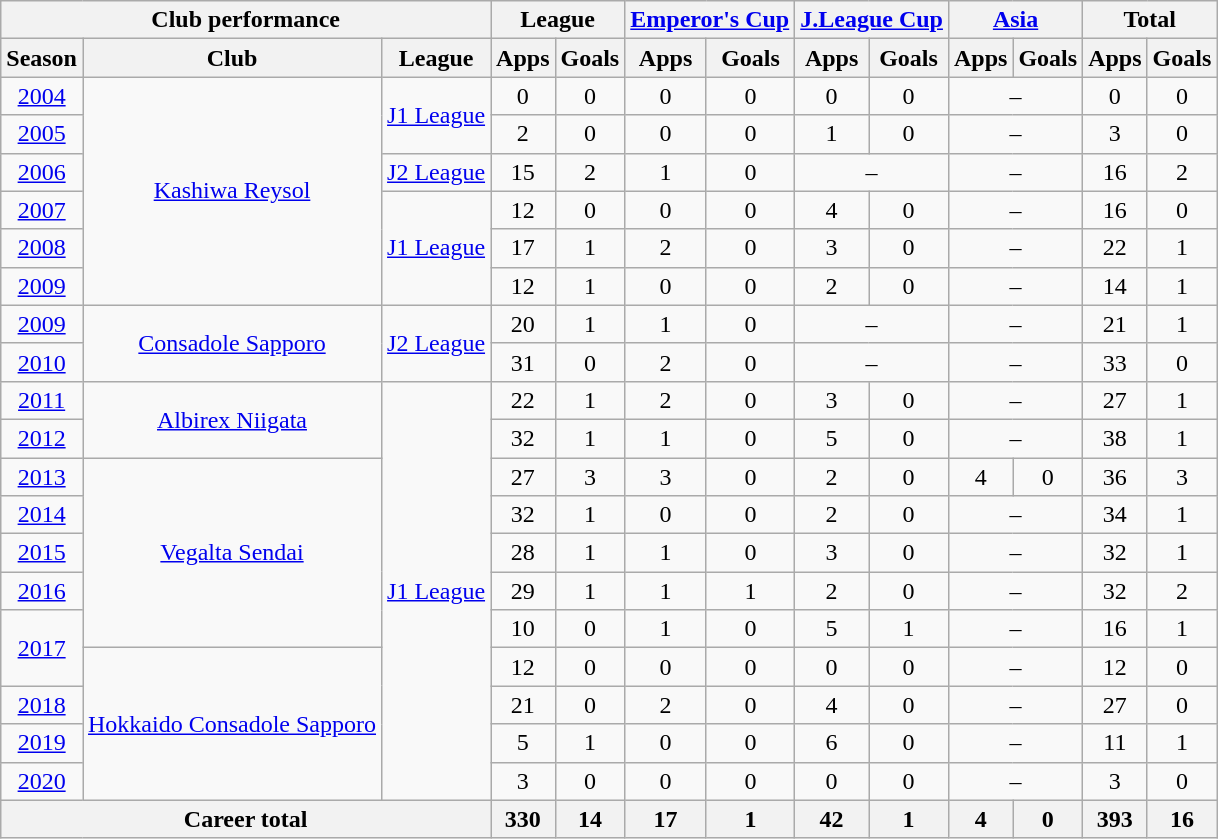<table class="wikitable" style="text-align: center">
<tr>
<th Colspan="3">Club performance</th>
<th Colspan="2">League</th>
<th Colspan="2"><a href='#'>Emperor's Cup</a></th>
<th Colspan="2"><a href='#'>J.League Cup</a></th>
<th colspan="2"><a href='#'>Asia</a></th>
<th Colspan="2">Total</th>
</tr>
<tr>
<th>Season</th>
<th>Club</th>
<th>League</th>
<th>Apps</th>
<th>Goals</th>
<th>Apps</th>
<th>Goals</th>
<th>Apps</th>
<th>Goals</th>
<th>Apps</th>
<th>Goals</th>
<th>Apps</th>
<th>Goals</th>
</tr>
<tr>
<td><a href='#'>2004</a></td>
<td rowspan="6"><a href='#'>Kashiwa Reysol</a></td>
<td rowspan="2"><a href='#'>J1 League</a></td>
<td>0</td>
<td>0</td>
<td>0</td>
<td>0</td>
<td>0</td>
<td>0</td>
<td colspan="2">–</td>
<td>0</td>
<td>0</td>
</tr>
<tr>
<td><a href='#'>2005</a></td>
<td>2</td>
<td>0</td>
<td>0</td>
<td>0</td>
<td>1</td>
<td>0</td>
<td colspan="2">–</td>
<td>3</td>
<td>0</td>
</tr>
<tr>
<td><a href='#'>2006</a></td>
<td><a href='#'>J2 League</a></td>
<td>15</td>
<td>2</td>
<td>1</td>
<td>0</td>
<td colspan="2">–</td>
<td colspan="2">–</td>
<td>16</td>
<td>2</td>
</tr>
<tr>
<td><a href='#'>2007</a></td>
<td rowspan="3"><a href='#'>J1 League</a></td>
<td>12</td>
<td>0</td>
<td>0</td>
<td>0</td>
<td>4</td>
<td>0</td>
<td colspan="2">–</td>
<td>16</td>
<td>0</td>
</tr>
<tr>
<td><a href='#'>2008</a></td>
<td>17</td>
<td>1</td>
<td>2</td>
<td>0</td>
<td>3</td>
<td>0</td>
<td colspan="2">–</td>
<td>22</td>
<td>1</td>
</tr>
<tr>
<td><a href='#'>2009</a></td>
<td>12</td>
<td>1</td>
<td>0</td>
<td>0</td>
<td>2</td>
<td>0</td>
<td colspan="2">–</td>
<td>14</td>
<td>1</td>
</tr>
<tr>
<td><a href='#'>2009</a></td>
<td rowspan="2"><a href='#'>Consadole Sapporo</a></td>
<td rowspan="2"><a href='#'>J2 League</a></td>
<td>20</td>
<td>1</td>
<td>1</td>
<td>0</td>
<td colspan="2">–</td>
<td colspan="2">–</td>
<td>21</td>
<td>1</td>
</tr>
<tr>
<td><a href='#'>2010</a></td>
<td>31</td>
<td>0</td>
<td>2</td>
<td>0</td>
<td colspan="2">–</td>
<td colspan="2">–</td>
<td>33</td>
<td>0</td>
</tr>
<tr>
<td><a href='#'>2011</a></td>
<td rowspan="2"><a href='#'>Albirex Niigata</a></td>
<td rowspan="11"><a href='#'>J1 League</a></td>
<td>22</td>
<td>1</td>
<td>2</td>
<td>0</td>
<td>3</td>
<td>0</td>
<td colspan="2">–</td>
<td>27</td>
<td>1</td>
</tr>
<tr>
<td><a href='#'>2012</a></td>
<td>32</td>
<td>1</td>
<td>1</td>
<td>0</td>
<td>5</td>
<td>0</td>
<td colspan="2">–</td>
<td>38</td>
<td>1</td>
</tr>
<tr>
<td><a href='#'>2013</a></td>
<td rowspan="5"><a href='#'>Vegalta Sendai</a></td>
<td>27</td>
<td>3</td>
<td>3</td>
<td>0</td>
<td>2</td>
<td>0</td>
<td>4</td>
<td>0</td>
<td>36</td>
<td>3</td>
</tr>
<tr>
<td><a href='#'>2014</a></td>
<td>32</td>
<td>1</td>
<td>0</td>
<td>0</td>
<td>2</td>
<td>0</td>
<td colspan="2">–</td>
<td>34</td>
<td>1</td>
</tr>
<tr>
<td><a href='#'>2015</a></td>
<td>28</td>
<td>1</td>
<td>1</td>
<td>0</td>
<td>3</td>
<td>0</td>
<td colspan="2">–</td>
<td>32</td>
<td>1</td>
</tr>
<tr>
<td><a href='#'>2016</a></td>
<td>29</td>
<td>1</td>
<td>1</td>
<td>1</td>
<td>2</td>
<td>0</td>
<td colspan="2">–</td>
<td>32</td>
<td>2</td>
</tr>
<tr>
<td rowspan="2"><a href='#'>2017</a></td>
<td>10</td>
<td>0</td>
<td>1</td>
<td>0</td>
<td>5</td>
<td>1</td>
<td colspan="2">–</td>
<td>16</td>
<td>1</td>
</tr>
<tr>
<td rowspan="4"><a href='#'>Hokkaido Consadole Sapporo</a></td>
<td>12</td>
<td>0</td>
<td>0</td>
<td>0</td>
<td>0</td>
<td>0</td>
<td colspan="2">–</td>
<td>12</td>
<td>0</td>
</tr>
<tr>
<td><a href='#'>2018</a></td>
<td>21</td>
<td>0</td>
<td>2</td>
<td>0</td>
<td>4</td>
<td>0</td>
<td colspan="2">–</td>
<td>27</td>
<td>0</td>
</tr>
<tr>
<td><a href='#'>2019</a></td>
<td>5</td>
<td>1</td>
<td>0</td>
<td>0</td>
<td>6</td>
<td>0</td>
<td colspan="2">–</td>
<td>11</td>
<td>1</td>
</tr>
<tr>
<td><a href='#'>2020</a></td>
<td>3</td>
<td>0</td>
<td>0</td>
<td>0</td>
<td>0</td>
<td>0</td>
<td colspan="2">–</td>
<td>3</td>
<td>0</td>
</tr>
<tr>
<th colspan="3">Career total</th>
<th>330</th>
<th>14</th>
<th>17</th>
<th>1</th>
<th>42</th>
<th>1</th>
<th>4</th>
<th>0</th>
<th>393</th>
<th>16</th>
</tr>
</table>
